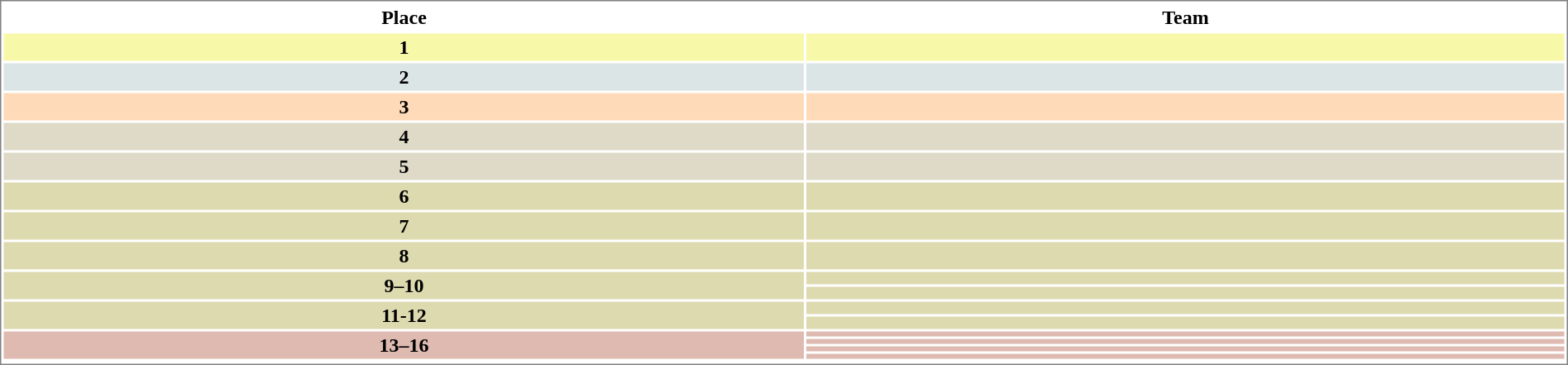<table cellspacing="2" cellpadding="2" style="border-style:solid; border-width:1px; border-color:#808080; background-color:#FFFFFF; width:100%">
<tr>
<th>Place</th>
<th>Team</th>
</tr>
<tr align="center" valign="top" bgcolor="#F7F9A8">
<th>1</th>
<td align="left"></td>
</tr>
<tr align="center" valign="top" bgcolor="#DCE5E5">
<th>2</th>
<td align="left"></td>
</tr>
<tr align="center" valign="top" bgcolor="#FFDAB9">
<th>3</th>
<td align="left"></td>
</tr>
<tr align="center" valign="top" bgcolor="#DEDAC7">
<th>4</th>
<td align="left"></td>
</tr>
<tr align="center" valign="top" bgcolor="#DEDAC7">
<th>5</th>
<td align="left"></td>
</tr>
<tr align="center" valign="top" bgcolor="#DEDAB0">
<th>6</th>
<td align="left"></td>
</tr>
<tr align="center" valign="top" bgcolor="#DEDAB0">
<th>7</th>
<td align="left"></td>
</tr>
<tr align="center" valign="top" bgcolor="#DEDAB0">
<th>8</th>
<td align="left"></td>
</tr>
<tr align="center" valign="top" bgcolor="#DEDAB0">
<th rowspan=2>9–10</th>
<td align="left"></td>
</tr>
<tr align="center" valign="top" bgcolor="#DEDAB0">
<td align="left"></td>
</tr>
<tr align="center" valign="top" bgcolor="#DEDAB0">
<th rowspan=2>11-12</th>
<td align="left"></td>
</tr>
<tr align="center" valign="top" bgcolor="#DEDAB0">
<td align="left"></td>
</tr>
<tr align="center" valign="top" bgcolor="#DEBAB0">
<th rowspan=4>13–16</th>
<td align="left"></td>
</tr>
<tr align="center" valign="top" bgcolor="#DEBAB0">
<td align="left"></td>
</tr>
<tr align="center" valign="top" bgcolor="#DEBAB0">
<td align="left"></td>
</tr>
<tr align="center" valign="top" bgcolor="#DEBAB0">
<td align="left"></td>
</tr>
<tr align="center" valign="top" bgcolor="#DEBAB0">
</tr>
</table>
